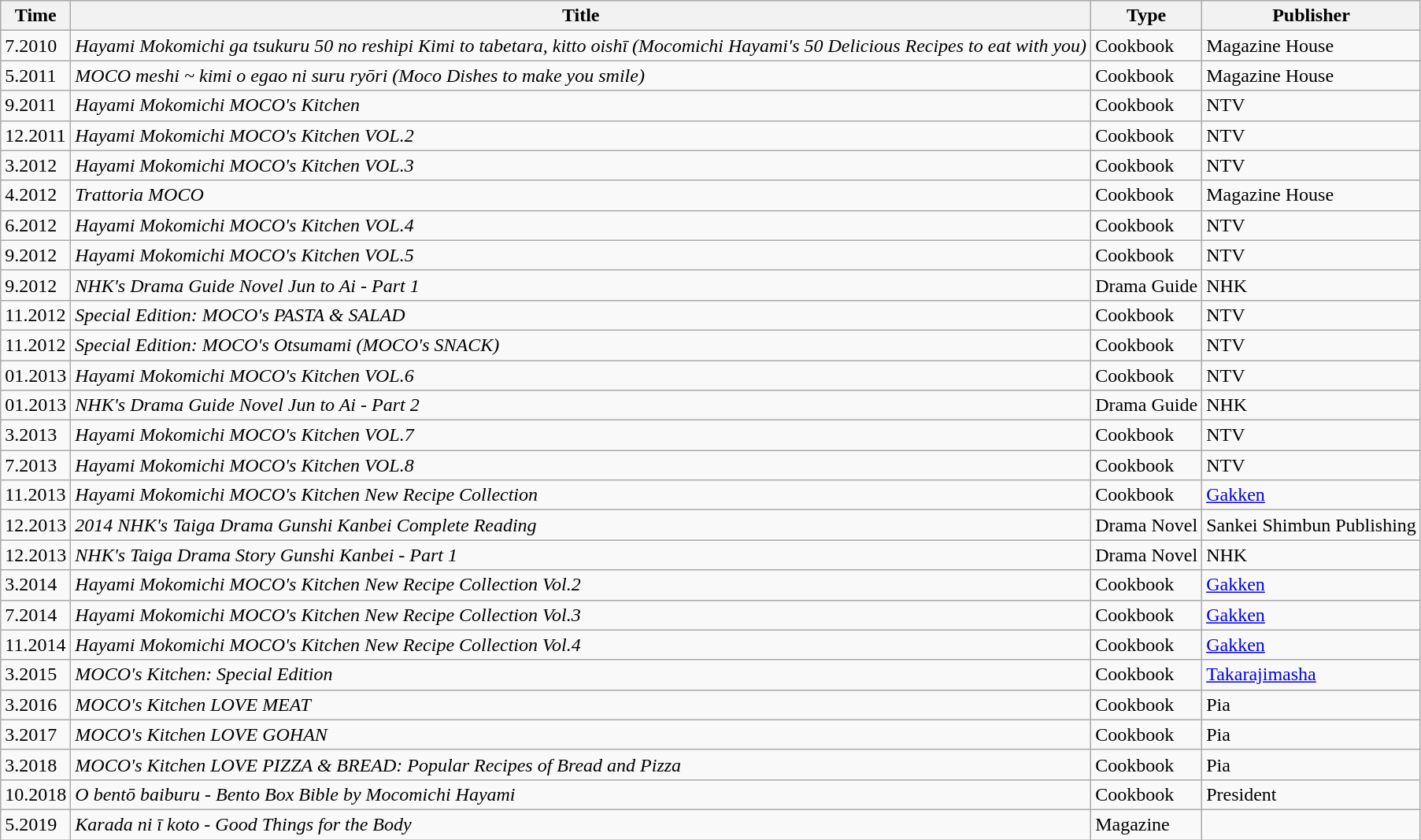<table class="wikitable">
<tr>
<th>Time</th>
<th>Title</th>
<th>Type</th>
<th>Publisher</th>
</tr>
<tr>
<td>7.2010</td>
<td><em>Hayami Mokomichi ga tsukuru 50 no reshipi Kimi to tabetara, kitto oishī (Mocomichi Hayami's 50 Delicious Recipes to eat with you)</em></td>
<td>Cookbook</td>
<td>Magazine House</td>
</tr>
<tr>
<td>5.2011</td>
<td><em>MOCO meshi ~ kimi o egao ni suru ryōri (Moco Dishes to make you smile)</em></td>
<td>Cookbook</td>
<td>Magazine House</td>
</tr>
<tr>
<td>9.2011</td>
<td><em>Hayami Mokomichi MOCO's Kitchen</em></td>
<td>Cookbook</td>
<td>NTV</td>
</tr>
<tr>
<td>12.2011</td>
<td><em>Hayami Mokomichi MOCO's Kitchen VOL.2</em></td>
<td>Cookbook</td>
<td>NTV</td>
</tr>
<tr>
<td>3.2012</td>
<td><em>Hayami Mokomichi MOCO's Kitchen VOL.3</em></td>
<td>Cookbook</td>
<td>NTV</td>
</tr>
<tr>
<td>4.2012</td>
<td><em>Trattoria MOCO</em></td>
<td>Cookbook</td>
<td>Magazine House</td>
</tr>
<tr>
<td>6.2012</td>
<td><em>Hayami Mokomichi MOCO's Kitchen VOL.4</em></td>
<td>Cookbook</td>
<td>NTV</td>
</tr>
<tr>
<td>9.2012</td>
<td><em>Hayami Mokomichi MOCO's Kitchen VOL.5</em></td>
<td>Cookbook</td>
<td>NTV</td>
</tr>
<tr>
<td>9.2012</td>
<td><em>NHK's Drama Guide Novel Jun to Ai - Part 1</em></td>
<td>Drama Guide</td>
<td>NHK</td>
</tr>
<tr>
<td>11.2012</td>
<td><em>Special Edition: MOCO's PASTA & SALAD</em></td>
<td>Cookbook</td>
<td>NTV</td>
</tr>
<tr>
<td>11.2012</td>
<td><em>Special Edition: MOCO's Otsumami (MOCO's SNACK)</em></td>
<td>Cookbook</td>
<td>NTV</td>
</tr>
<tr>
<td>01.2013</td>
<td><em>Hayami Mokomichi MOCO's Kitchen VOL.6</em></td>
<td>Cookbook</td>
<td>NTV</td>
</tr>
<tr>
<td>01.2013</td>
<td><em>NHK's Drama Guide Novel Jun to Ai - Part 2</em></td>
<td>Drama Guide</td>
<td>NHK</td>
</tr>
<tr>
<td>3.2013</td>
<td><em>Hayami Mokomichi MOCO's Kitchen VOL.7</em></td>
<td>Cookbook</td>
<td>NTV</td>
</tr>
<tr>
<td>7.2013</td>
<td><em>Hayami Mokomichi MOCO's Kitchen VOL.8</em></td>
<td>Cookbook</td>
<td>NTV</td>
</tr>
<tr>
<td>11.2013</td>
<td><em>Hayami Mokomichi MOCO's Kitchen New Recipe Collection</em></td>
<td>Cookbook</td>
<td><a href='#'>Gakken</a></td>
</tr>
<tr>
<td>12.2013</td>
<td><em>2014 NHK's Taiga Drama Gunshi Kanbei Complete Reading</em></td>
<td>Drama Novel</td>
<td>Sankei Shimbun Publishing</td>
</tr>
<tr>
<td>12.2013</td>
<td><em>NHK's Taiga Drama Story Gunshi Kanbei - Part 1</em></td>
<td>Drama Novel</td>
<td>NHK</td>
</tr>
<tr>
<td>3.2014</td>
<td><em>Hayami Mokomichi MOCO's Kitchen New Recipe Collection Vol.2</em></td>
<td>Cookbook</td>
<td><a href='#'>Gakken</a></td>
</tr>
<tr>
<td>7.2014</td>
<td><em>Hayami Mokomichi MOCO's Kitchen New Recipe Collection Vol.3</em></td>
<td>Cookbook</td>
<td><a href='#'>Gakken</a></td>
</tr>
<tr>
<td>11.2014</td>
<td><em>Hayami Mokomichi MOCO's Kitchen New Recipe Collection Vol.4</em></td>
<td>Cookbook</td>
<td><a href='#'>Gakken</a></td>
</tr>
<tr>
<td>3.2015</td>
<td><em>MOCO's Kitchen: Special Edition</em></td>
<td>Cookbook</td>
<td><a href='#'>Takarajimasha</a></td>
</tr>
<tr>
<td>3.2016</td>
<td><em>MOCO's Kitchen LOVE MEAT</em></td>
<td>Cookbook</td>
<td>Pia</td>
</tr>
<tr>
<td>3.2017</td>
<td><em>MOCO's Kitchen LOVE GOHAN</em></td>
<td>Cookbook</td>
<td>Pia</td>
</tr>
<tr>
<td>3.2018</td>
<td><em>MOCO's Kitchen LOVE PIZZA & BREAD: Popular Recipes of Bread and Pizza</em></td>
<td>Cookbook</td>
<td>Pia</td>
</tr>
<tr>
<td>10.2018</td>
<td><em>O bentō baiburu - Bento Box Bible by Mocomichi Hayami</em> </td>
<td>Cookbook</td>
<td>President</td>
</tr>
<tr>
<td>5.2019</td>
<td><em>Karada ni ī koto - Good Things for the Body</em></td>
<td>Magazine</td>
<td></td>
</tr>
</table>
